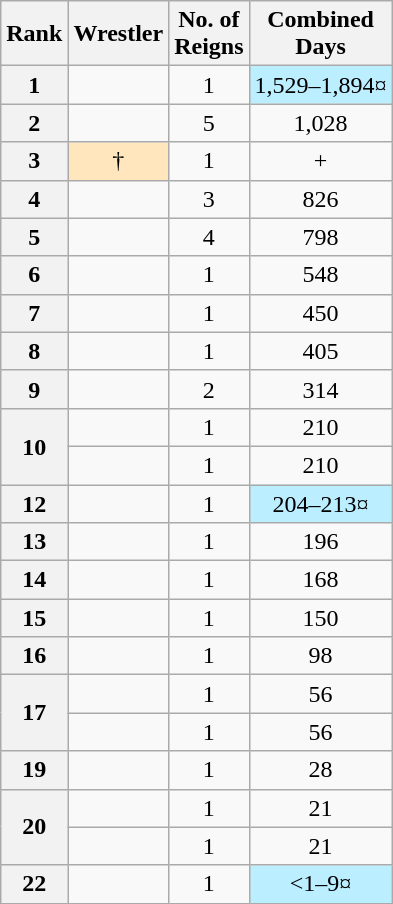<table class="wikitable sortable" style="text-align: center">
<tr>
<th>Rank</th>
<th>Wrestler</th>
<th>No. of<br>Reigns</th>
<th>Combined<br>Days</th>
</tr>
<tr>
<th>1</th>
<td></td>
<td>1</td>
<td style="background-color:#bbeeff">1,529–1,894¤</td>
</tr>
<tr>
<th>2</th>
<td></td>
<td>5</td>
<td>1,028</td>
</tr>
<tr>
<th>3</th>
<td style="background-color: #ffe6bd"> †</td>
<td>1</td>
<td>+</td>
</tr>
<tr>
<th>4</th>
<td></td>
<td>3</td>
<td>826</td>
</tr>
<tr>
<th>5</th>
<td></td>
<td>4</td>
<td>798</td>
</tr>
<tr>
<th>6</th>
<td></td>
<td>1</td>
<td>548</td>
</tr>
<tr>
<th>7</th>
<td></td>
<td>1</td>
<td>450</td>
</tr>
<tr>
<th>8</th>
<td></td>
<td>1</td>
<td>405</td>
</tr>
<tr>
<th>9</th>
<td></td>
<td>2</td>
<td>314</td>
</tr>
<tr>
<th rowspan=2>10</th>
<td></td>
<td>1</td>
<td>210</td>
</tr>
<tr>
<td></td>
<td>1</td>
<td>210</td>
</tr>
<tr>
<th>12</th>
<td></td>
<td>1</td>
<td style="background-color:#bbeeff">204–213¤</td>
</tr>
<tr>
<th>13</th>
<td></td>
<td>1</td>
<td>196</td>
</tr>
<tr>
<th>14</th>
<td></td>
<td>1</td>
<td>168</td>
</tr>
<tr>
<th>15</th>
<td></td>
<td>1</td>
<td>150</td>
</tr>
<tr>
<th>16</th>
<td></td>
<td>1</td>
<td>98</td>
</tr>
<tr>
<th rowspan=2>17</th>
<td></td>
<td>1</td>
<td>56</td>
</tr>
<tr>
<td></td>
<td>1</td>
<td>56</td>
</tr>
<tr>
<th>19</th>
<td></td>
<td>1</td>
<td>28</td>
</tr>
<tr>
<th rowspan=2>20</th>
<td></td>
<td>1</td>
<td>21</td>
</tr>
<tr>
<td></td>
<td>1</td>
<td>21</td>
</tr>
<tr>
<th>22</th>
<td></td>
<td>1</td>
<td style="background-color:#bbeeff"><1–9¤</td>
</tr>
</table>
